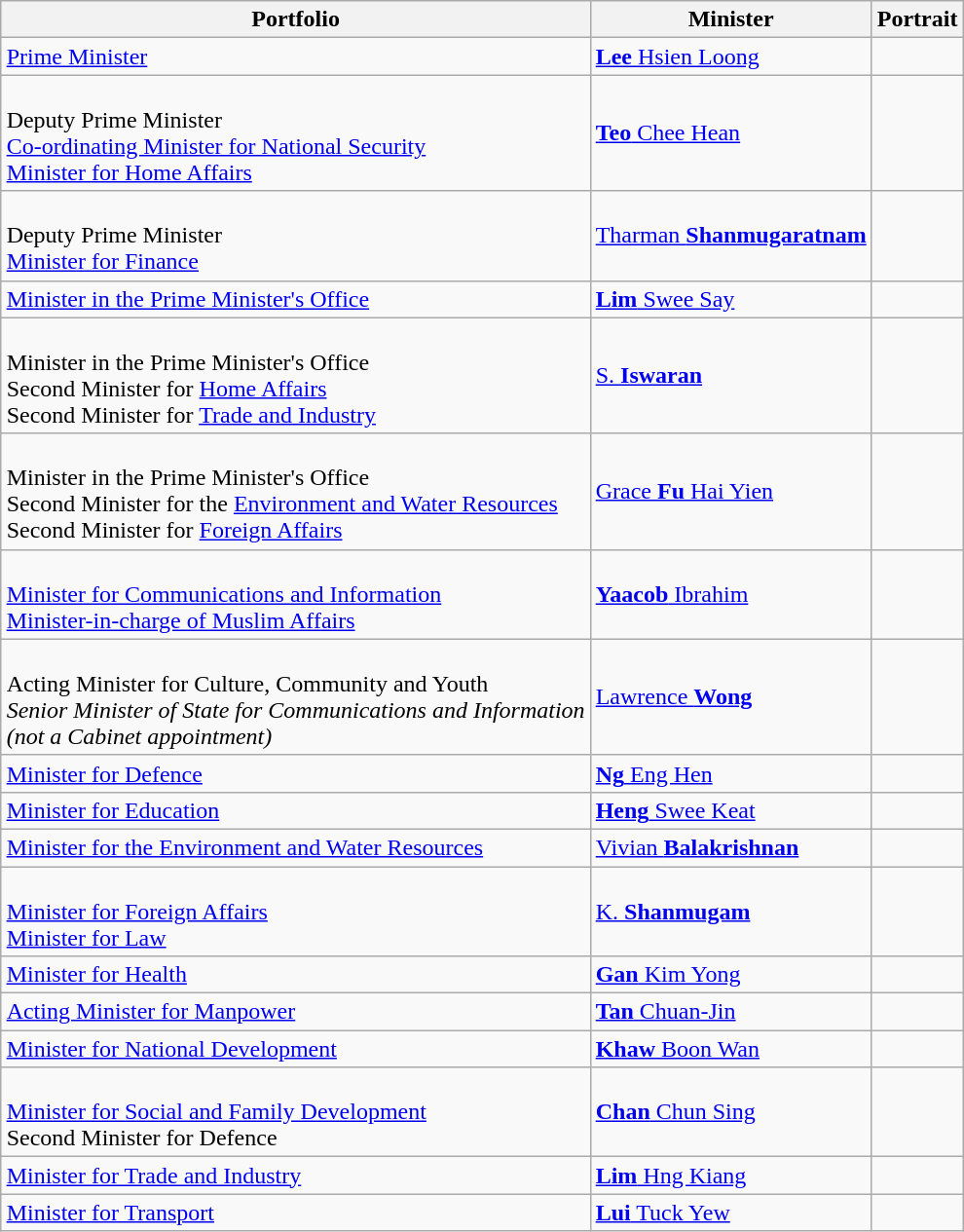<table class="wikitable" style="margin: 1em auto 1em auto">
<tr>
<th>Portfolio</th>
<th>Minister</th>
<th>Portrait</th>
</tr>
<tr>
<td><a href='#'>Prime Minister</a></td>
<td><a href='#'><strong>Lee</strong> Hsien Loong</a></td>
<td></td>
</tr>
<tr>
<td><br>Deputy Prime Minister<br>
<a href='#'>Co-ordinating Minister for National Security</a><br>
<a href='#'>Minister for Home Affairs</a></td>
<td><a href='#'><strong>Teo</strong> Chee Hean</a></td>
<td></td>
</tr>
<tr>
<td><br>Deputy Prime Minister<br>
<a href='#'>Minister for Finance</a></td>
<td><a href='#'>Tharman <strong>Shanmugaratnam</strong></a></td>
<td></td>
</tr>
<tr>
<td><a href='#'>Minister in the Prime Minister's Office</a></td>
<td><a href='#'><strong>Lim</strong> Swee Say</a></td>
<td></td>
</tr>
<tr>
<td><br>Minister in the Prime Minister's Office<br>
Second Minister for <a href='#'>Home Affairs</a><br>
Second Minister for <a href='#'>Trade and Industry</a></td>
<td><a href='#'>S. <strong>Iswaran</strong></a></td>
<td></td>
</tr>
<tr>
<td><br>Minister in the Prime Minister's Office<br>
Second Minister for the <a href='#'>Environment and Water Resources</a><br>
Second Minister for <a href='#'>Foreign Affairs</a></td>
<td><a href='#'>Grace <strong>Fu</strong> Hai Yien</a></td>
<td></td>
</tr>
<tr>
<td><br><a href='#'>Minister for Communications and Information</a><br>
<a href='#'>Minister-in-charge of Muslim Affairs</a></td>
<td><a href='#'><strong>Yaacob</strong> Ibrahim</a></td>
<td></td>
</tr>
<tr>
<td><br>Acting Minister for Culture, Community and Youth<br>
<em>Senior Minister of State for Communications and Information<br>(not a Cabinet appointment)</em></td>
<td><a href='#'>Lawrence <strong>Wong</strong></a></td>
<td></td>
</tr>
<tr>
<td><a href='#'>Minister for Defence</a></td>
<td><a href='#'><strong>Ng</strong> Eng Hen</a></td>
<td></td>
</tr>
<tr>
<td><a href='#'>Minister for Education</a></td>
<td><a href='#'><strong>Heng</strong> Swee Keat</a></td>
<td></td>
</tr>
<tr>
<td><a href='#'>Minister for the Environment and Water Resources</a></td>
<td><a href='#'>Vivian <strong>Balakrishnan</strong></a></td>
<td></td>
</tr>
<tr>
<td><br><a href='#'>Minister for Foreign Affairs</a><br>
<a href='#'>Minister for Law</a></td>
<td><a href='#'>K. <strong>Shanmugam</strong></a></td>
<td></td>
</tr>
<tr>
<td><a href='#'>Minister for Health</a></td>
<td><a href='#'><strong>Gan</strong> Kim Yong</a></td>
<td></td>
</tr>
<tr>
<td><a href='#'>Acting Minister for Manpower</a></td>
<td><a href='#'><strong>Tan</strong> Chuan-Jin</a></td>
<td></td>
</tr>
<tr>
<td><a href='#'>Minister for National Development</a></td>
<td><a href='#'><strong>Khaw</strong> Boon Wan</a></td>
<td></td>
</tr>
<tr>
<td><br><a href='#'>Minister for Social and Family Development</a><br>
Second Minister for Defence</td>
<td><a href='#'><strong>Chan</strong> Chun Sing</a></td>
<td></td>
</tr>
<tr>
<td><a href='#'>Minister for Trade and Industry</a></td>
<td><a href='#'><strong>Lim</strong> Hng Kiang</a></td>
<td></td>
</tr>
<tr>
<td><a href='#'>Minister for Transport</a><br></td>
<td><a href='#'><strong>Lui</strong> Tuck Yew</a></td>
<td></td>
</tr>
</table>
